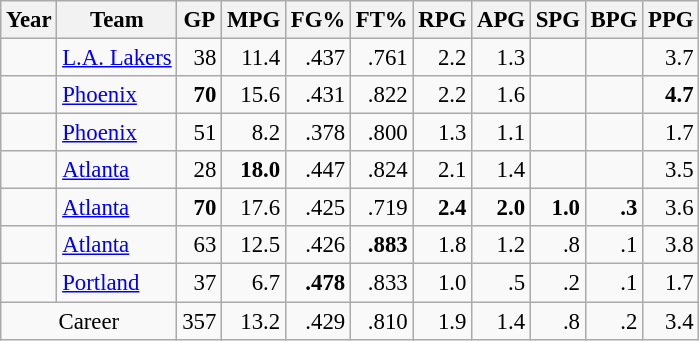<table class="wikitable sortable" style="font-size:95%; text-align:right;">
<tr>
<th>Year</th>
<th>Team</th>
<th>GP</th>
<th>MPG</th>
<th>FG%</th>
<th>FT%</th>
<th>RPG</th>
<th>APG</th>
<th>SPG</th>
<th>BPG</th>
<th>PPG</th>
</tr>
<tr>
<td style="text-align:left;"></td>
<td style="text-align:left;"><a href='#'>L.A. Lakers</a></td>
<td>38</td>
<td>11.4</td>
<td>.437</td>
<td>.761</td>
<td>2.2</td>
<td>1.3</td>
<td></td>
<td></td>
<td>3.7</td>
</tr>
<tr>
<td style="text-align:left;"></td>
<td style="text-align:left;"><a href='#'>Phoenix</a></td>
<td><strong>70</strong></td>
<td>15.6</td>
<td>.431</td>
<td>.822</td>
<td>2.2</td>
<td>1.6</td>
<td></td>
<td></td>
<td><strong>4.7</strong></td>
</tr>
<tr>
<td style="text-align:left;"></td>
<td style="text-align:left;"><a href='#'>Phoenix</a></td>
<td>51</td>
<td>8.2</td>
<td>.378</td>
<td>.800</td>
<td>1.3</td>
<td>1.1</td>
<td></td>
<td></td>
<td>1.7</td>
</tr>
<tr>
<td style="text-align:left;"></td>
<td style="text-align:left;"><a href='#'>Atlanta</a></td>
<td>28</td>
<td><strong>18.0</strong></td>
<td>.447</td>
<td>.824</td>
<td>2.1</td>
<td>1.4</td>
<td></td>
<td></td>
<td>3.5</td>
</tr>
<tr>
<td style="text-align:left;"></td>
<td style="text-align:left;"><a href='#'>Atlanta</a></td>
<td><strong>70</strong></td>
<td>17.6</td>
<td>.425</td>
<td>.719</td>
<td><strong>2.4</strong></td>
<td><strong>2.0</strong></td>
<td><strong>1.0</strong></td>
<td><strong>.3</strong></td>
<td>3.6</td>
</tr>
<tr>
<td style="text-align:left;"></td>
<td style="text-align:left;"><a href='#'>Atlanta</a></td>
<td>63</td>
<td>12.5</td>
<td>.426</td>
<td><strong>.883</strong></td>
<td>1.8</td>
<td>1.2</td>
<td>.8</td>
<td>.1</td>
<td>3.8</td>
</tr>
<tr>
<td style="text-align:left;"></td>
<td style="text-align:left;"><a href='#'>Portland</a></td>
<td>37</td>
<td>6.7</td>
<td><strong>.478</strong></td>
<td>.833</td>
<td>1.0</td>
<td>.5</td>
<td>.2</td>
<td>.1</td>
<td>1.7</td>
</tr>
<tr class="sortbottom">
<td style="text-align:center;" colspan="2">Career</td>
<td>357</td>
<td>13.2</td>
<td>.429</td>
<td>.810</td>
<td>1.9</td>
<td>1.4</td>
<td>.8</td>
<td>.2</td>
<td>3.4</td>
</tr>
</table>
